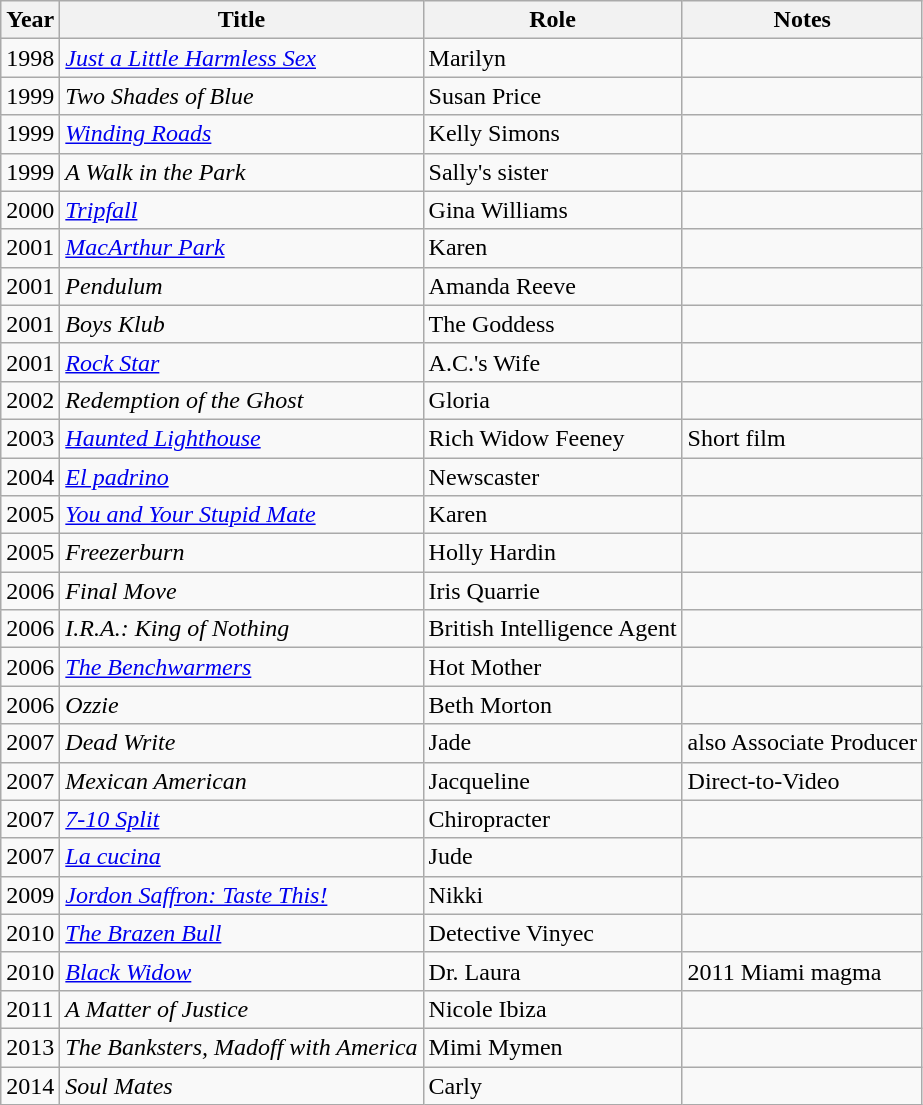<table class="wikitable sortable">
<tr>
<th>Year</th>
<th>Title</th>
<th>Role</th>
<th>Notes</th>
</tr>
<tr>
<td>1998</td>
<td><em><a href='#'>Just a Little Harmless Sex</a></em></td>
<td>Marilyn</td>
<td></td>
</tr>
<tr>
<td>1999</td>
<td><em>Two Shades of Blue</em></td>
<td>Susan Price</td>
<td></td>
</tr>
<tr>
<td>1999</td>
<td><em><a href='#'>Winding Roads</a></em></td>
<td>Kelly Simons</td>
<td></td>
</tr>
<tr>
<td>1999</td>
<td><em>A Walk in the Park</em></td>
<td>Sally's sister</td>
<td></td>
</tr>
<tr>
<td>2000</td>
<td><em><a href='#'>Tripfall</a></em></td>
<td>Gina Williams</td>
<td></td>
</tr>
<tr>
<td>2001</td>
<td><em><a href='#'>MacArthur Park</a></em></td>
<td>Karen</td>
<td></td>
</tr>
<tr>
<td>2001</td>
<td><em>Pendulum</em></td>
<td>Amanda Reeve</td>
<td></td>
</tr>
<tr>
<td>2001</td>
<td><em>Boys Klub</em></td>
<td>The Goddess</td>
<td></td>
</tr>
<tr>
<td>2001</td>
<td><em><a href='#'>Rock Star</a></em></td>
<td>A.C.'s Wife</td>
<td></td>
</tr>
<tr>
<td>2002</td>
<td><em>Redemption of the Ghost</em></td>
<td>Gloria</td>
<td></td>
</tr>
<tr>
<td>2003</td>
<td><em><a href='#'>Haunted Lighthouse</a></em></td>
<td>Rich Widow Feeney</td>
<td>Short film</td>
</tr>
<tr>
<td>2004</td>
<td><em><a href='#'>El padrino</a></em></td>
<td>Newscaster</td>
<td></td>
</tr>
<tr>
<td>2005</td>
<td><em><a href='#'>You and Your Stupid Mate</a></em></td>
<td>Karen</td>
<td></td>
</tr>
<tr>
<td>2005</td>
<td><em>Freezerburn</em></td>
<td>Holly Hardin</td>
<td></td>
</tr>
<tr>
<td>2006</td>
<td><em>Final Move</em></td>
<td>Iris Quarrie</td>
<td></td>
</tr>
<tr>
<td>2006</td>
<td><em>I.R.A.: King of Nothing</em></td>
<td>British Intelligence Agent</td>
<td></td>
</tr>
<tr>
<td>2006</td>
<td><em><a href='#'>The Benchwarmers</a></em></td>
<td>Hot Mother</td>
<td></td>
</tr>
<tr>
<td>2006</td>
<td><em>Ozzie</em></td>
<td>Beth Morton</td>
<td></td>
</tr>
<tr>
<td>2007</td>
<td><em>Dead Write</em></td>
<td>Jade</td>
<td>also Associate Producer</td>
</tr>
<tr>
<td>2007</td>
<td><em>Mexican American</em></td>
<td>Jacqueline</td>
<td>Direct-to-Video</td>
</tr>
<tr>
<td>2007</td>
<td><em><a href='#'>7-10 Split</a></em></td>
<td>Chiropracter</td>
<td></td>
</tr>
<tr>
<td>2007</td>
<td><em><a href='#'>La cucina</a></em></td>
<td>Jude</td>
<td></td>
</tr>
<tr>
<td>2009</td>
<td><em><a href='#'>Jordon Saffron: Taste This!</a></em></td>
<td>Nikki</td>
<td></td>
</tr>
<tr>
<td>2010</td>
<td><em><a href='#'>The Brazen Bull</a></em></td>
<td>Detective Vinyec</td>
<td></td>
</tr>
<tr>
<td>2010</td>
<td><em><a href='#'>Black Widow</a></em></td>
<td>Dr. Laura</td>
<td>2011 Miami magma</td>
</tr>
<tr>
<td>2011</td>
<td><em>A Matter of Justice</em></td>
<td>Nicole Ibiza</td>
<td></td>
</tr>
<tr>
<td>2013</td>
<td><em>The Banksters, Madoff with America</em></td>
<td>Mimi Mymen</td>
<td></td>
</tr>
<tr>
<td>2014</td>
<td><em>Soul Mates</em></td>
<td>Carly</td>
<td></td>
</tr>
</table>
